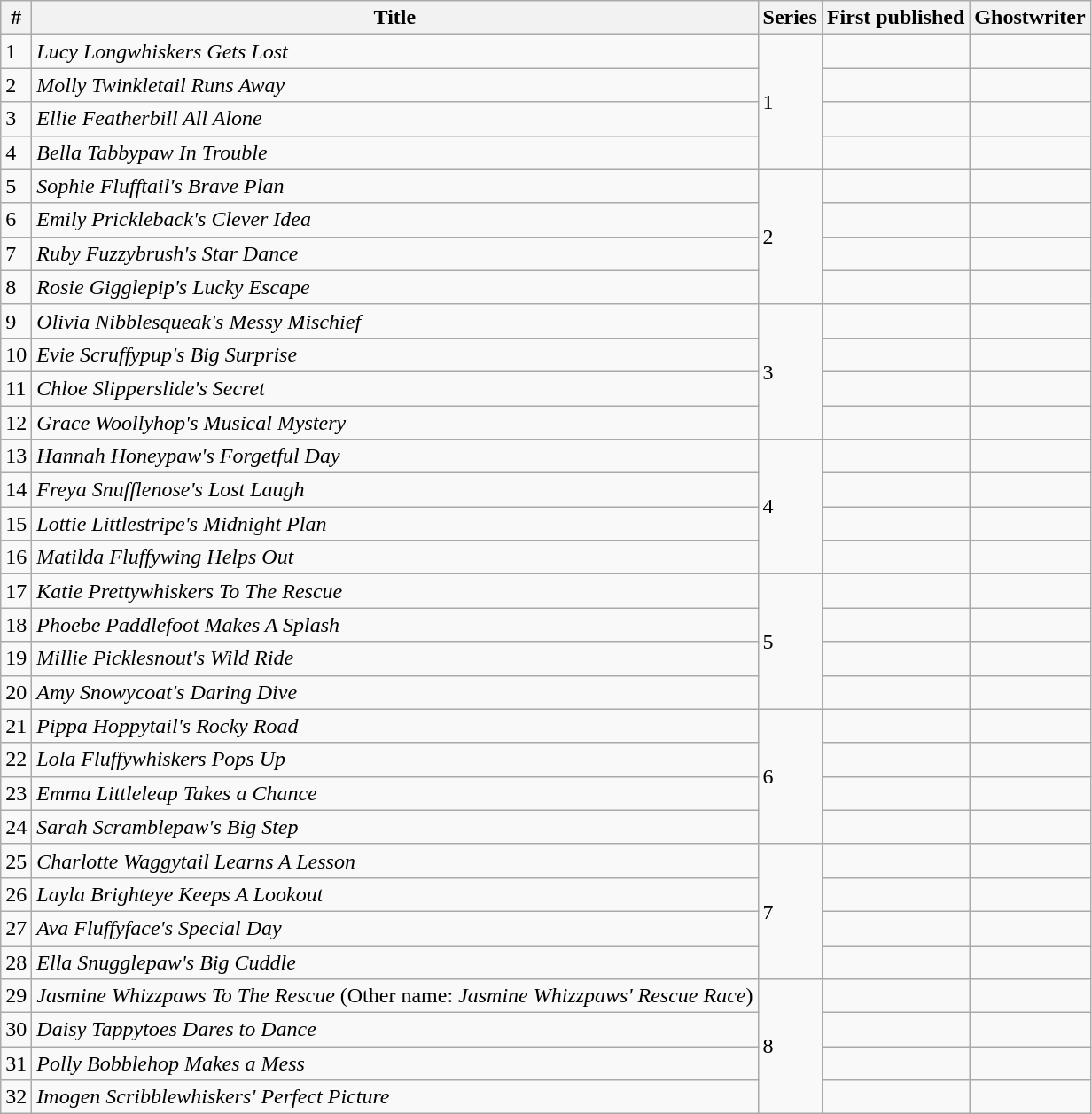<table class="wikitable sortable nowraplinks">
<tr>
<th scope="col">#</th>
<th scope="col">Title</th>
<th scope="col">Series</th>
<th scope="col">First published</th>
<th scope="col">Ghostwriter</th>
</tr>
<tr>
<td bgcolor=>1</td>
<td><em>Lucy Longwhiskers Gets Lost</em></td>
<td rowspan=4>1</td>
<td></td>
<td></td>
</tr>
<tr>
<td bgcolor=>2</td>
<td><em>Molly Twinkletail Runs Away</em></td>
<td></td>
<td></td>
</tr>
<tr>
<td bgcolor=>3</td>
<td><em>Ellie Featherbill All Alone</em></td>
<td></td>
<td></td>
</tr>
<tr>
<td bgcolor=>4</td>
<td><em>Bella Tabbypaw In Trouble</em></td>
<td></td>
<td></td>
</tr>
<tr>
<td bgcolor=>5</td>
<td><em>Sophie Flufftail's Brave Plan</em></td>
<td rowspan=4>2</td>
<td></td>
<td></td>
</tr>
<tr>
<td bgcolor=>6</td>
<td><em>Emily Prickleback's Clever Idea</em></td>
<td></td>
<td></td>
</tr>
<tr>
<td bgcolor=>7</td>
<td><em>Ruby Fuzzybrush's Star Dance</em></td>
<td></td>
<td></td>
</tr>
<tr>
<td bgcolor=>8</td>
<td><em>Rosie Gigglepip's Lucky Escape</em></td>
<td></td>
<td></td>
</tr>
<tr>
<td bgcolor=>9</td>
<td><em>Olivia Nibblesqueak's Messy Mischief</em></td>
<td rowspan=4>3</td>
<td></td>
<td></td>
</tr>
<tr>
<td bgcolor=>10</td>
<td><em>Evie Scruffypup's Big Surprise</em></td>
<td></td>
<td></td>
</tr>
<tr>
<td bgcolor=>11</td>
<td><em>Chloe Slipperslide's Secret</em></td>
<td></td>
<td></td>
</tr>
<tr>
<td bgcolor=>12</td>
<td><em>Grace Woollyhop's Musical Mystery</em></td>
<td></td>
<td></td>
</tr>
<tr>
<td bgcolor=>13</td>
<td><em>Hannah Honeypaw's Forgetful Day</em></td>
<td rowspan=4>4</td>
<td></td>
<td></td>
</tr>
<tr>
<td bgcolor=>14</td>
<td><em>Freya Snufflenose's Lost Laugh</em></td>
<td></td>
<td></td>
</tr>
<tr>
<td bgcolor=>15</td>
<td><em>Lottie Littlestripe's Midnight Plan</em></td>
<td></td>
<td></td>
</tr>
<tr>
<td bgcolor=>16</td>
<td><em>Matilda Fluffywing Helps Out</em></td>
<td></td>
<td></td>
</tr>
<tr>
<td bgcolor=>17</td>
<td><em>Katie Prettywhiskers To The Rescue</em></td>
<td rowspan=4>5</td>
<td></td>
<td></td>
</tr>
<tr>
<td bgcolor=>18</td>
<td><em>Phoebe Paddlefoot Makes A Splash</em></td>
<td></td>
<td></td>
</tr>
<tr>
<td bgcolor=>19</td>
<td><em>Millie Picklesnout's Wild Ride</em></td>
<td></td>
<td></td>
</tr>
<tr>
<td bgcolor=>20</td>
<td><em>Amy Snowycoat's Daring Dive</em></td>
<td></td>
<td></td>
</tr>
<tr>
<td bgcolor=>21</td>
<td><em>Pippa Hoppytail's Rocky Road</em></td>
<td rowspan=4>6</td>
<td></td>
<td></td>
</tr>
<tr>
<td bgcolor=>22</td>
<td><em>Lola Fluffywhiskers Pops Up</em></td>
<td></td>
<td></td>
</tr>
<tr>
<td bgcolor=>23</td>
<td><em>Emma Littleleap Takes a Chance</em></td>
<td></td>
<td></td>
</tr>
<tr>
<td bgcolor=>24</td>
<td><em>Sarah Scramblepaw's Big Step</em></td>
<td></td>
<td></td>
</tr>
<tr>
<td bgcolor=>25</td>
<td><em>Charlotte Waggytail Learns A Lesson</em></td>
<td rowspan=4>7</td>
<td></td>
<td></td>
</tr>
<tr>
<td bgcolor=>26</td>
<td><em>Layla Brighteye Keeps A Lookout</em></td>
<td></td>
<td></td>
</tr>
<tr>
<td bgcolor=>27</td>
<td><em>Ava Fluffyface's Special Day</em></td>
<td></td>
<td></td>
</tr>
<tr>
<td bgcolor=>28</td>
<td><em>Ella Snugglepaw's Big Cuddle</em></td>
<td></td>
<td></td>
</tr>
<tr>
<td bgcolor=>29</td>
<td><em>Jasmine Whizzpaws To The Rescue</em>  (Other name: <em>Jasmine Whizzpaws' Rescue Race</em>)</td>
<td rowspan=4>8</td>
<td></td>
<td></td>
</tr>
<tr>
<td bgcolor=>30</td>
<td><em>Daisy Tappytoes Dares to Dance</em></td>
<td></td>
<td></td>
</tr>
<tr>
<td bgcolor=>31</td>
<td><em>Polly Bobblehop Makes a Mess</em></td>
<td></td>
<td></td>
</tr>
<tr>
<td bgcolor=>32</td>
<td><em>Imogen Scribblewhiskers' Perfect Picture</em></td>
<td></td>
<td></td>
</tr>
</table>
